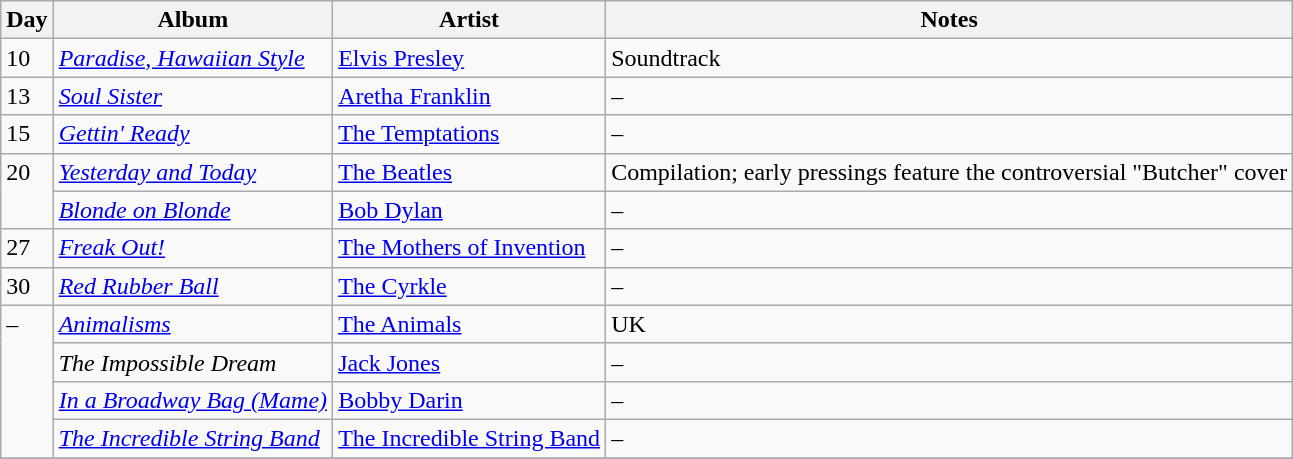<table class="wikitable">
<tr>
<th>Day</th>
<th>Album</th>
<th>Artist</th>
<th>Notes</th>
</tr>
<tr>
<td valign="top">10</td>
<td><em><a href='#'>Paradise, Hawaiian Style</a></em></td>
<td><a href='#'>Elvis Presley</a></td>
<td>Soundtrack</td>
</tr>
<tr>
<td valign="top">13</td>
<td><em><a href='#'>Soul Sister</a></em></td>
<td><a href='#'>Aretha Franklin</a></td>
<td>–</td>
</tr>
<tr>
<td valign="top">15</td>
<td><em><a href='#'>Gettin' Ready</a></em></td>
<td><a href='#'>The Temptations</a></td>
<td>–</td>
</tr>
<tr>
<td rowspan="2" valign="top">20</td>
<td><em><a href='#'>Yesterday and Today</a></em></td>
<td><a href='#'>The Beatles</a></td>
<td>Compilation; early pressings feature the controversial "Butcher" cover</td>
</tr>
<tr>
<td><em><a href='#'>Blonde on Blonde</a></em></td>
<td><a href='#'>Bob Dylan</a></td>
<td>–</td>
</tr>
<tr>
<td valign="top">27</td>
<td><em><a href='#'>Freak Out!</a></em></td>
<td><a href='#'>The Mothers of Invention</a></td>
<td>–</td>
</tr>
<tr>
<td valign="top">30</td>
<td><em><a href='#'>Red Rubber Ball</a></em></td>
<td><a href='#'>The Cyrkle</a></td>
<td>–</td>
</tr>
<tr>
<td rowspan="4" valign="top">–</td>
<td><em><a href='#'>Animalisms</a></em></td>
<td><a href='#'>The Animals</a></td>
<td>UK</td>
</tr>
<tr>
<td><em>The Impossible Dream</em></td>
<td><a href='#'>Jack Jones</a></td>
<td>–</td>
</tr>
<tr>
<td><em><a href='#'>In a Broadway Bag (Mame)</a></em></td>
<td><a href='#'>Bobby Darin</a></td>
<td>–</td>
</tr>
<tr>
<td><em><a href='#'>The Incredible String Band</a></em></td>
<td><a href='#'>The Incredible String Band</a></td>
<td>–</td>
</tr>
<tr>
</tr>
</table>
